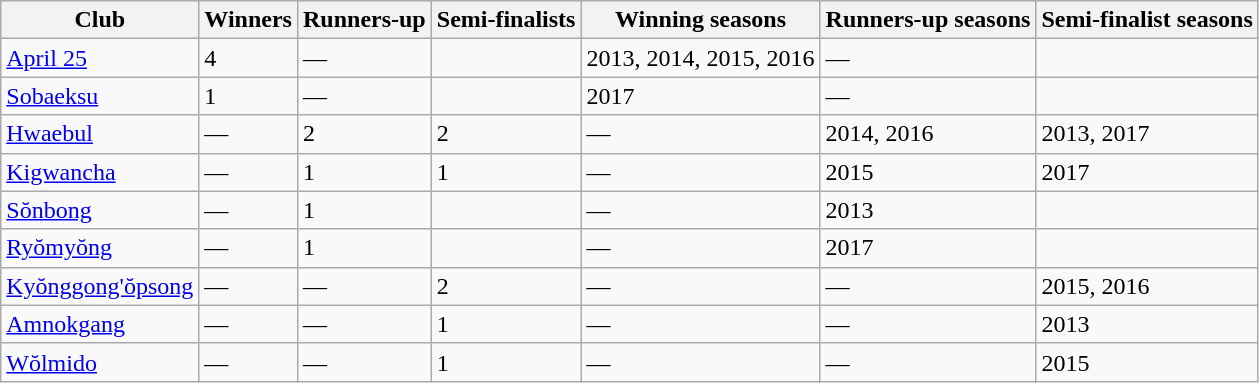<table class="wikitable sortable">
<tr>
<th>Club</th>
<th>Winners</th>
<th>Runners-up</th>
<th>Semi-finalists</th>
<th>Winning seasons</th>
<th>Runners-up seasons</th>
<th>Semi-finalist seasons</th>
</tr>
<tr>
<td><a href='#'>April 25</a></td>
<td>4</td>
<td>—</td>
<td></td>
<td>2013, 2014, 2015, 2016</td>
<td>—</td>
<td></td>
</tr>
<tr>
<td><a href='#'>Sobaeksu</a></td>
<td>1</td>
<td>—</td>
<td></td>
<td>2017</td>
<td>—</td>
<td></td>
</tr>
<tr>
<td><a href='#'>Hwaebul</a></td>
<td>—</td>
<td>2</td>
<td>2</td>
<td>—</td>
<td>2014, 2016</td>
<td>2013, 2017</td>
</tr>
<tr>
<td><a href='#'>Kigwancha</a></td>
<td>—</td>
<td>1</td>
<td>1</td>
<td>—</td>
<td>2015</td>
<td>2017</td>
</tr>
<tr>
<td><a href='#'>Sŏnbong</a></td>
<td>—</td>
<td>1</td>
<td></td>
<td>—</td>
<td>2013</td>
<td></td>
</tr>
<tr>
<td><a href='#'>Ryŏmyŏng</a></td>
<td>—</td>
<td>1</td>
<td></td>
<td>—</td>
<td>2017</td>
<td></td>
</tr>
<tr>
<td><a href='#'>Kyŏnggong'ŏpsong</a></td>
<td>—</td>
<td>—</td>
<td>2</td>
<td>—</td>
<td>—</td>
<td>2015, 2016</td>
</tr>
<tr>
<td><a href='#'>Amnokgang</a></td>
<td>—</td>
<td>—</td>
<td>1</td>
<td>—</td>
<td>—</td>
<td>2013</td>
</tr>
<tr>
<td><a href='#'>Wŏlmido</a></td>
<td>—</td>
<td>—</td>
<td>1</td>
<td>—</td>
<td>—</td>
<td>2015</td>
</tr>
</table>
